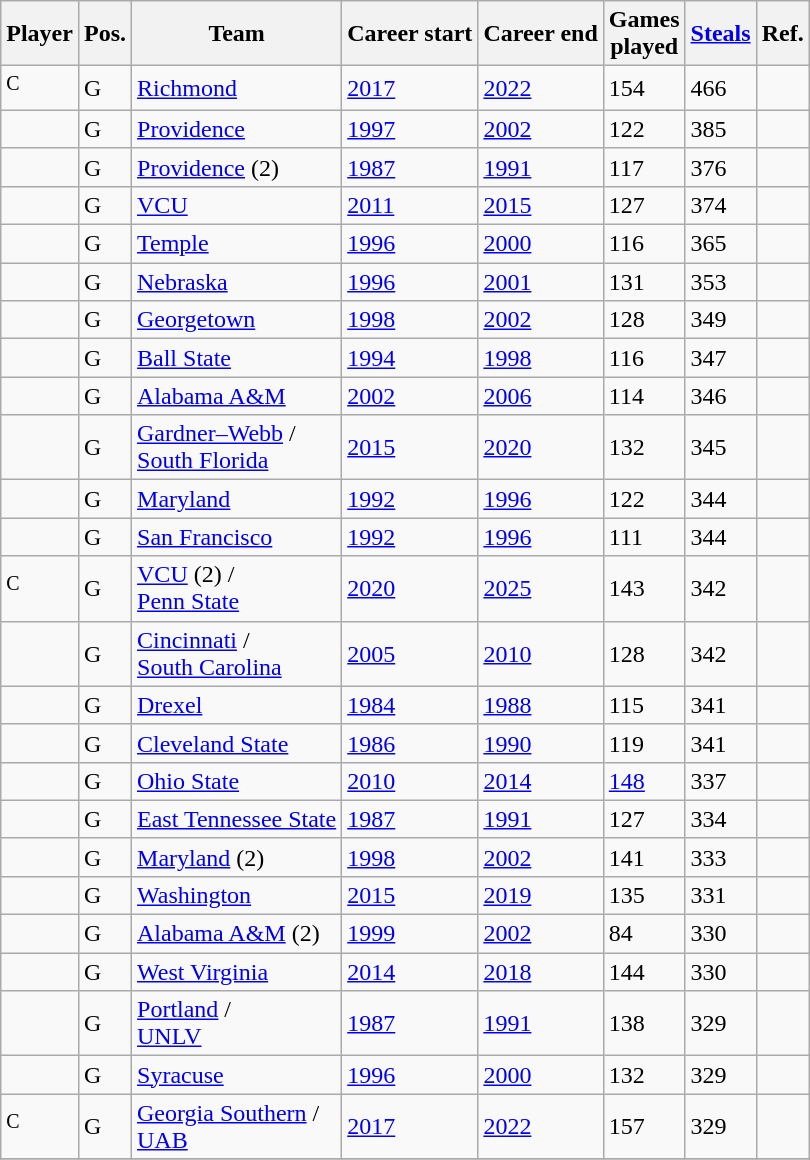<table class="wikitable sortable">
<tr>
<th>Player</th>
<th class="unsortable">Pos.</th>
<th>Team</th>
<th>Career start</th>
<th>Career end</th>
<th>Games<br>played</th>
<th><a href='#'>Steals</a></th>
<th class="unsortable">Ref.</th>
</tr>
<tr>
<td><sup>C</sup></td>
<td>G</td>
<td><a href='#'>Richmond</a></td>
<td><a href='#'>2017</a></td>
<td><a href='#'>2022</a></td>
<td>154</td>
<td>466</td>
<td align=center></td>
</tr>
<tr>
<td></td>
<td>G</td>
<td><a href='#'>Providence</a></td>
<td><a href='#'>1997</a></td>
<td><a href='#'>2002</a></td>
<td>122</td>
<td>385</td>
<td align=center></td>
</tr>
<tr>
<td></td>
<td>G</td>
<td><a href='#'>Providence</a> (2)</td>
<td><a href='#'>1987</a></td>
<td><a href='#'>1991</a></td>
<td>117</td>
<td>376</td>
<td align=center></td>
</tr>
<tr>
<td></td>
<td>G</td>
<td><a href='#'>VCU</a></td>
<td><a href='#'>2011</a></td>
<td><a href='#'>2015</a></td>
<td>127</td>
<td>374</td>
<td align=center></td>
</tr>
<tr>
<td></td>
<td>G</td>
<td><a href='#'>Temple</a></td>
<td><a href='#'>1996</a></td>
<td><a href='#'>2000</a></td>
<td>116</td>
<td>365</td>
<td align=center></td>
</tr>
<tr>
<td></td>
<td>G</td>
<td><a href='#'>Nebraska</a></td>
<td><a href='#'>1996</a></td>
<td><a href='#'>2001</a></td>
<td>131</td>
<td>353</td>
<td align=center></td>
</tr>
<tr>
<td></td>
<td>G</td>
<td><a href='#'>Georgetown</a></td>
<td><a href='#'>1998</a></td>
<td><a href='#'>2002</a></td>
<td>128</td>
<td>349</td>
<td align=center></td>
</tr>
<tr>
<td></td>
<td>G</td>
<td><a href='#'>Ball State</a></td>
<td><a href='#'>1994</a></td>
<td><a href='#'>1998</a></td>
<td>116</td>
<td>347</td>
<td align=center></td>
</tr>
<tr>
<td></td>
<td>G</td>
<td><a href='#'>Alabama A&M</a></td>
<td><a href='#'>2002</a></td>
<td><a href='#'>2006</a></td>
<td>114</td>
<td>346</td>
<td align=center></td>
</tr>
<tr>
<td></td>
<td>G</td>
<td><a href='#'>Gardner–Webb</a> /<br><a href='#'>South Florida</a></td>
<td><a href='#'>2015</a></td>
<td><a href='#'>2020</a></td>
<td>132</td>
<td>345</td>
<td align=center></td>
</tr>
<tr>
<td></td>
<td>G</td>
<td><a href='#'>Maryland</a></td>
<td><a href='#'>1992</a></td>
<td><a href='#'>1996</a></td>
<td>122</td>
<td>344</td>
<td align=center></td>
</tr>
<tr>
<td></td>
<td>G</td>
<td><a href='#'>San Francisco</a></td>
<td><a href='#'>1992</a></td>
<td><a href='#'>1996</a></td>
<td>111</td>
<td>344</td>
<td align=center></td>
</tr>
<tr>
<td><sup>C</sup></td>
<td>G</td>
<td><a href='#'>VCU</a> (2) /<br><a href='#'>Penn State</a></td>
<td><a href='#'>2020</a></td>
<td><a href='#'>2025</a></td>
<td>143</td>
<td>342</td>
<td align=center></td>
</tr>
<tr>
<td></td>
<td>G</td>
<td><a href='#'>Cincinnati</a> / <br><a href='#'>South Carolina</a></td>
<td><a href='#'>2005</a></td>
<td><a href='#'>2010</a></td>
<td>128</td>
<td>342</td>
<td align=center></td>
</tr>
<tr>
<td></td>
<td>G</td>
<td><a href='#'>Drexel</a></td>
<td><a href='#'>1984</a></td>
<td><a href='#'>1988</a></td>
<td>115</td>
<td>341</td>
<td align=center></td>
</tr>
<tr>
<td></td>
<td>G</td>
<td><a href='#'>Cleveland State</a></td>
<td><a href='#'>1986</a></td>
<td><a href='#'>1990</a></td>
<td>119</td>
<td>341</td>
<td align=center></td>
</tr>
<tr>
<td></td>
<td>G</td>
<td><a href='#'>Ohio State</a></td>
<td><a href='#'>2010</a></td>
<td><a href='#'>2014</a></td>
<td><a href='#'>148</a></td>
<td>337</td>
<td align=center></td>
</tr>
<tr>
<td></td>
<td>G</td>
<td><a href='#'>East Tennessee State</a></td>
<td><a href='#'>1987</a></td>
<td><a href='#'>1991</a></td>
<td>127</td>
<td>334</td>
<td align=center></td>
</tr>
<tr>
<td></td>
<td>G</td>
<td><a href='#'>Maryland</a> (2)</td>
<td><a href='#'>1998</a></td>
<td><a href='#'>2002</a></td>
<td>141</td>
<td>333</td>
<td align=center></td>
</tr>
<tr>
<td></td>
<td>G</td>
<td><a href='#'>Washington</a></td>
<td><a href='#'>2015</a></td>
<td><a href='#'>2019</a></td>
<td>135</td>
<td>331</td>
<td align=center></td>
</tr>
<tr>
<td></td>
<td>G</td>
<td><a href='#'>Alabama A&M</a> (2)</td>
<td><a href='#'>1999</a></td>
<td><a href='#'>2002</a></td>
<td>84</td>
<td>330</td>
<td align=center></td>
</tr>
<tr>
<td></td>
<td>G</td>
<td><a href='#'>West Virginia</a></td>
<td><a href='#'>2014</a></td>
<td><a href='#'>2018</a></td>
<td>144</td>
<td>330</td>
<td align=center></td>
</tr>
<tr>
<td></td>
<td>G</td>
<td><a href='#'>Portland</a> /<br> <a href='#'>UNLV</a></td>
<td><a href='#'>1987</a></td>
<td><a href='#'>1991</a></td>
<td>138</td>
<td>329</td>
<td align=center></td>
</tr>
<tr>
<td></td>
<td>G</td>
<td><a href='#'>Syracuse</a></td>
<td><a href='#'>1996</a></td>
<td><a href='#'>2000</a></td>
<td>132</td>
<td>329</td>
<td align=center></td>
</tr>
<tr>
<td><sup>C</sup></td>
<td>G</td>
<td><a href='#'>Georgia Southern</a> /<br><a href='#'>UAB</a></td>
<td><a href='#'>2017</a></td>
<td><a href='#'>2022</a></td>
<td>157</td>
<td>329</td>
<td align=center></td>
</tr>
<tr>
</tr>
</table>
